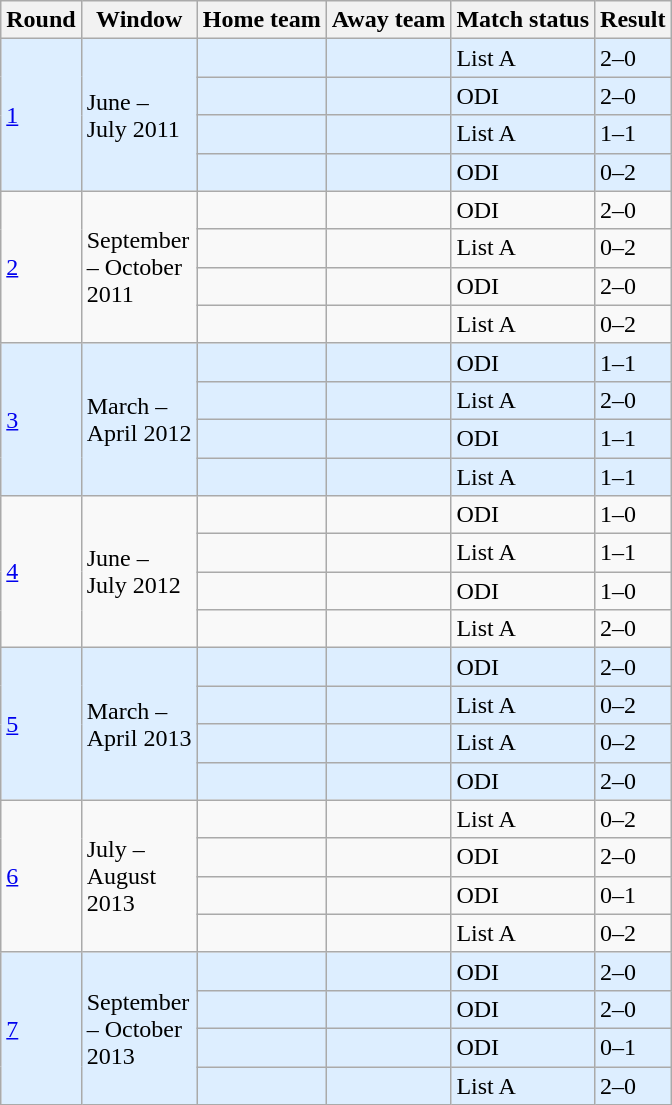<table class="wikitable sortable">
<tr>
<th>Round</th>
<th style="width:70px">Window</th>
<th>Home team</th>
<th>Away team</th>
<th>Match status</th>
<th>Result</th>
</tr>
<tr style="background:#ddeeff">
<td rowspan=4><a href='#'>1</a></td>
<td rowspan=4>June – July 2011</td>
<td></td>
<td></td>
<td>List A</td>
<td>2–0</td>
</tr>
<tr style="background:#ddeeff">
<td></td>
<td></td>
<td>ODI</td>
<td>2–0</td>
</tr>
<tr style="background:#ddeeff">
<td></td>
<td></td>
<td>List A</td>
<td>1–1</td>
</tr>
<tr style="background:#ddeeff">
<td></td>
<td></td>
<td>ODI</td>
<td>0–2</td>
</tr>
<tr>
<td rowspan=4><a href='#'>2</a></td>
<td rowspan=4>September – October 2011</td>
<td></td>
<td></td>
<td>ODI</td>
<td>2–0</td>
</tr>
<tr>
<td></td>
<td></td>
<td>List A</td>
<td>0–2</td>
</tr>
<tr>
<td></td>
<td></td>
<td>ODI</td>
<td>2–0</td>
</tr>
<tr>
<td></td>
<td></td>
<td>List A</td>
<td>0–2</td>
</tr>
<tr style="background:#ddeeff">
<td rowspan=4><a href='#'>3</a></td>
<td rowspan=4>March – April 2012</td>
<td></td>
<td></td>
<td>ODI</td>
<td>1–1</td>
</tr>
<tr style="background:#ddeeff">
<td></td>
<td></td>
<td>List A</td>
<td>2–0</td>
</tr>
<tr style="background:#ddeeff">
<td></td>
<td></td>
<td>ODI</td>
<td>1–1</td>
</tr>
<tr style="background:#ddeeff">
<td></td>
<td></td>
<td>List A</td>
<td>1–1</td>
</tr>
<tr>
<td rowspan=4><a href='#'>4</a></td>
<td rowspan=4>June – July 2012</td>
<td></td>
<td></td>
<td>ODI</td>
<td>1–0</td>
</tr>
<tr>
<td></td>
<td></td>
<td>List A</td>
<td>1–1</td>
</tr>
<tr>
<td></td>
<td></td>
<td>ODI</td>
<td>1–0</td>
</tr>
<tr>
<td></td>
<td></td>
<td>List A</td>
<td>2–0</td>
</tr>
<tr style="background:#ddeeff">
<td rowspan=4><a href='#'>5</a></td>
<td rowspan=4>March – April 2013</td>
<td></td>
<td></td>
<td>ODI</td>
<td>2–0</td>
</tr>
<tr style="background:#ddeeff">
<td></td>
<td></td>
<td>List A</td>
<td>0–2</td>
</tr>
<tr style="background:#ddeeff">
<td></td>
<td></td>
<td>List A</td>
<td>0–2</td>
</tr>
<tr style="background:#ddeeff">
<td></td>
<td></td>
<td>ODI</td>
<td>2–0</td>
</tr>
<tr>
<td rowspan=4><a href='#'>6</a></td>
<td rowspan=4>July – August 2013</td>
<td></td>
<td></td>
<td>List A</td>
<td>0–2</td>
</tr>
<tr>
<td></td>
<td></td>
<td>ODI</td>
<td>2–0</td>
</tr>
<tr>
<td></td>
<td></td>
<td>ODI</td>
<td>0–1</td>
</tr>
<tr>
<td></td>
<td></td>
<td>List A</td>
<td>0–2</td>
</tr>
<tr style="background:#ddeeff">
<td rowspan=4><a href='#'>7</a></td>
<td rowspan=4>September – October 2013</td>
<td></td>
<td></td>
<td>ODI</td>
<td>2–0</td>
</tr>
<tr style="background:#ddeeff">
<td></td>
<td></td>
<td>ODI</td>
<td>2–0</td>
</tr>
<tr style="background:#ddeeff">
<td></td>
<td></td>
<td>ODI</td>
<td>0–1</td>
</tr>
<tr style="background:#ddeeff">
<td></td>
<td></td>
<td>List A</td>
<td>2–0</td>
</tr>
</table>
